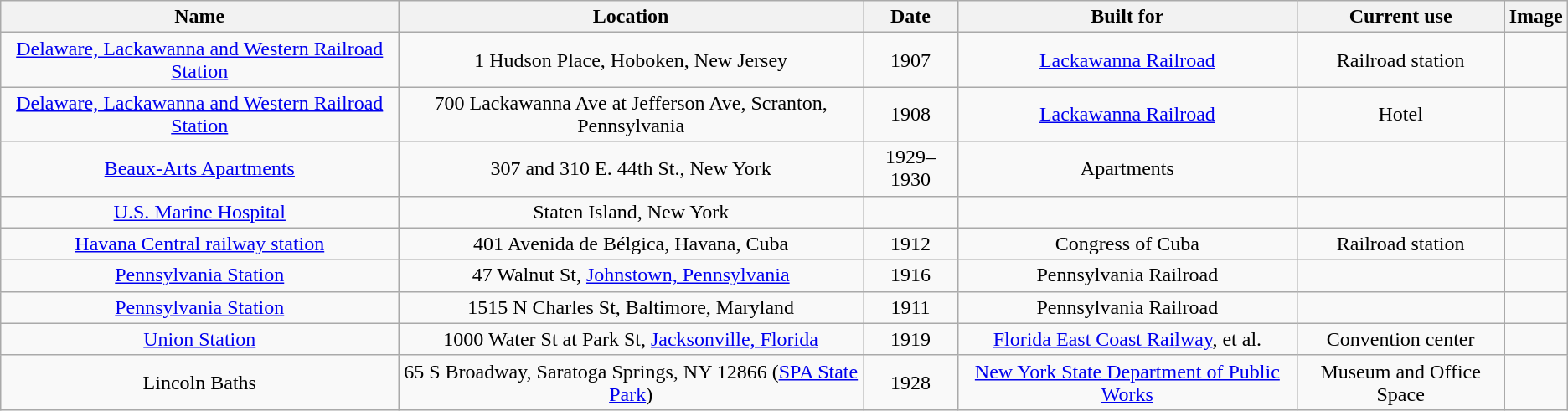<table class="wikitable sortable" style="text-align:center;">
<tr>
<th>Name</th>
<th>Location</th>
<th>Date</th>
<th>Built for</th>
<th>Current use</th>
<th>Image</th>
</tr>
<tr>
<td><a href='#'>Delaware, Lackawanna and Western Railroad Station</a></td>
<td>1 Hudson Place, Hoboken, New Jersey</td>
<td>1907</td>
<td><a href='#'>Lackawanna Railroad</a></td>
<td>Railroad station</td>
<td></td>
</tr>
<tr>
<td><a href='#'>Delaware, Lackawanna and Western Railroad Station</a></td>
<td>700 Lackawanna Ave at Jefferson Ave, Scranton, Pennsylvania</td>
<td>1908</td>
<td><a href='#'>Lackawanna Railroad</a></td>
<td>Hotel</td>
<td></td>
</tr>
<tr>
<td><a href='#'>Beaux-Arts Apartments</a></td>
<td>307 and 310 E. 44th St., New York</td>
<td>1929–1930</td>
<td>Apartments</td>
<td></td>
<td></td>
</tr>
<tr>
<td><a href='#'>U.S. Marine Hospital</a></td>
<td>Staten Island, New York</td>
<td></td>
<td></td>
<td></td>
<td></td>
</tr>
<tr>
<td><a href='#'>Havana Central railway station</a></td>
<td>401 Avenida de Bélgica, Havana, Cuba</td>
<td>1912</td>
<td>Congress of Cuba</td>
<td>Railroad station</td>
<td><br></td>
</tr>
<tr>
<td><a href='#'>Pennsylvania Station</a></td>
<td>47 Walnut St, <a href='#'>Johnstown, Pennsylvania</a></td>
<td>1916</td>
<td>Pennsylvania Railroad</td>
<td></td>
<td></td>
</tr>
<tr>
<td><a href='#'>Pennsylvania Station</a></td>
<td>1515 N Charles St, Baltimore, Maryland</td>
<td>1911</td>
<td>Pennsylvania Railroad</td>
<td></td>
<td></td>
</tr>
<tr>
<td><a href='#'>Union Station</a></td>
<td>1000 Water St at Park St, <a href='#'>Jacksonville, Florida</a></td>
<td>1919</td>
<td><a href='#'>Florida East Coast Railway</a>, et al.</td>
<td>Convention center</td>
<td></td>
</tr>
<tr>
<td>Lincoln Baths</td>
<td>65 S Broadway, Saratoga Springs, NY 12866 (<a href='#'>SPA State Park</a>)</td>
<td>1928</td>
<td><a href='#'>New York State Department of Public Works</a></td>
<td>Museum and Office Space</td>
<td></td>
</tr>
</table>
